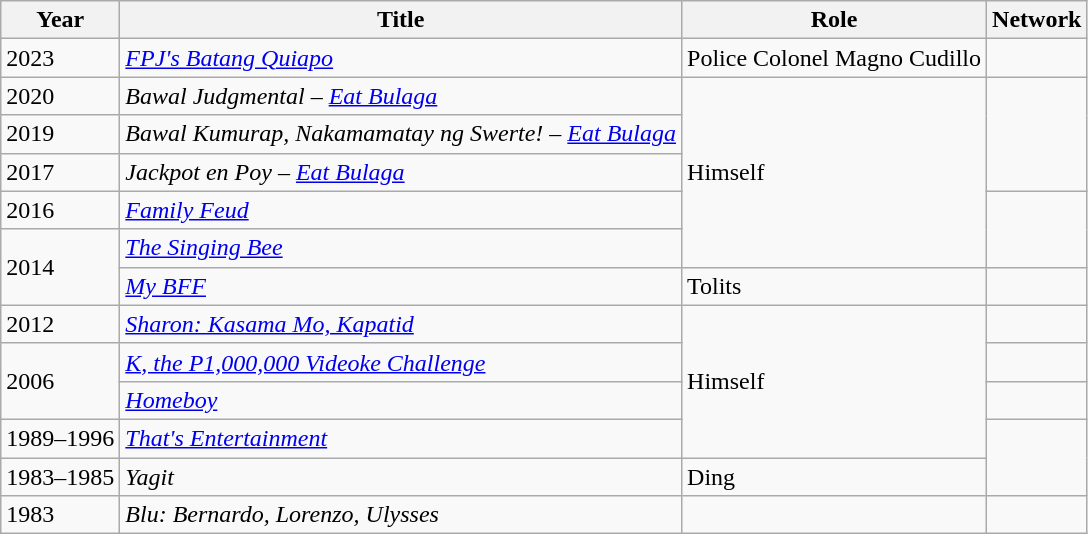<table class="wikitable">
<tr>
<th>Year</th>
<th>Title</th>
<th>Role</th>
<th>Network</th>
</tr>
<tr>
<td>2023</td>
<td><em><a href='#'> FPJ's Batang Quiapo</a></em></td>
<td>Police Colonel Magno Cudillo</td>
<td></td>
</tr>
<tr>
<td>2020</td>
<td><em>Bawal Judgmental – <a href='#'>Eat Bulaga</a></em></td>
<td Rowspan="5">Himself</td>
<td Rowspan="3"></td>
</tr>
<tr>
<td>2019</td>
<td><em>Bawal Kumurap, Nakamamatay ng Swerte! – <a href='#'>Eat Bulaga</a></em></td>
</tr>
<tr>
<td>2017</td>
<td><em>Jackpot en Poy – <a href='#'>Eat Bulaga</a></em></td>
</tr>
<tr>
<td>2016</td>
<td><em><a href='#'>Family Feud</a></em></td>
<td Rowspan="2"></td>
</tr>
<tr>
<td Rowspan="2">2014</td>
<td><em><a href='#'>The Singing Bee</a></em></td>
</tr>
<tr>
<td><em><a href='#'> My BFF</a></em></td>
<td>Tolits</td>
<td></td>
</tr>
<tr>
<td>2012</td>
<td><em><a href='#'>Sharon: Kasama Mo, Kapatid</a></em></td>
<td Rowspan="4">Himself</td>
<td></td>
</tr>
<tr>
<td Rowspan="2">2006</td>
<td><em><a href='#'> K, the P1,000,000 Videoke Challenge</a></em></td>
<td></td>
</tr>
<tr>
<td><em><a href='#'> Homeboy</a></em></td>
<td></td>
</tr>
<tr>
<td>1989–1996</td>
<td><em><a href='#'> That's Entertainment</a></em></td>
<td Rowspan="2"></td>
</tr>
<tr>
<td>1983–1985</td>
<td><em>Yagit</em></td>
<td>Ding</td>
</tr>
<tr>
<td>1983</td>
<td><em>Blu: Bernardo, Lorenzo, Ulysses</em></td>
<td></td>
<td></td>
</tr>
</table>
